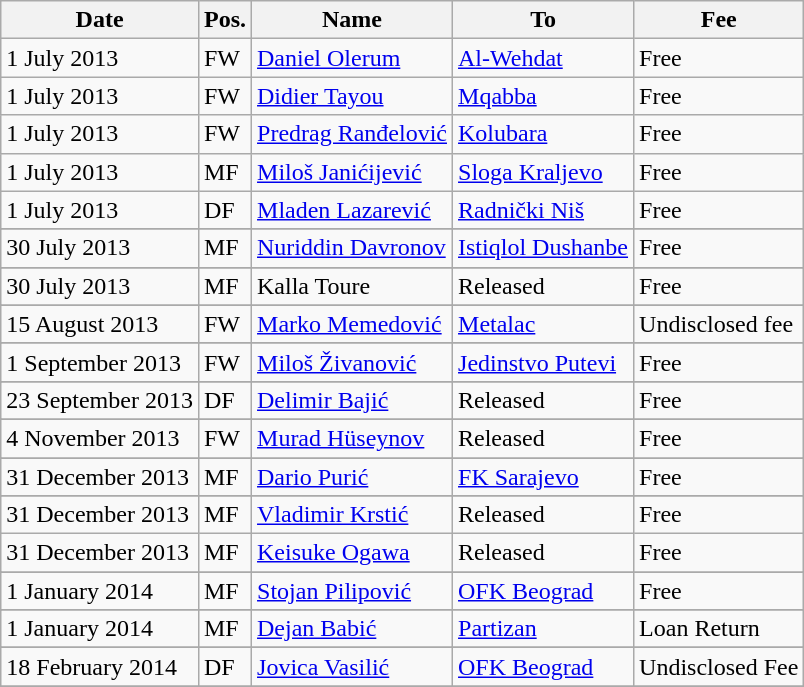<table class="wikitable">
<tr>
<th>Date</th>
<th>Pos.</th>
<th>Name</th>
<th>To</th>
<th>Fee</th>
</tr>
<tr>
<td>1 July 2013</td>
<td>FW</td>
<td> <a href='#'>Daniel Olerum</a></td>
<td> <a href='#'>Al-Wehdat</a></td>
<td>Free</td>
</tr>
<tr>
<td>1 July 2013</td>
<td>FW</td>
<td> <a href='#'>Didier Tayou</a></td>
<td> <a href='#'>Mqabba</a></td>
<td>Free</td>
</tr>
<tr>
<td>1 July 2013</td>
<td>FW</td>
<td> <a href='#'>Predrag Ranđelović</a></td>
<td> <a href='#'>Kolubara</a></td>
<td>Free</td>
</tr>
<tr>
<td>1 July 2013</td>
<td>MF</td>
<td> <a href='#'>Miloš Janićijević</a></td>
<td> <a href='#'>Sloga Kraljevo</a></td>
<td>Free</td>
</tr>
<tr>
<td>1 July 2013</td>
<td>DF</td>
<td> <a href='#'>Mladen Lazarević</a></td>
<td> <a href='#'>Radnički Niš</a></td>
<td>Free</td>
</tr>
<tr>
</tr>
<tr>
<td>30 July 2013</td>
<td>MF</td>
<td> <a href='#'>Nuriddin Davronov</a></td>
<td> <a href='#'>Istiqlol Dushanbe</a></td>
<td>Free</td>
</tr>
<tr>
</tr>
<tr>
<td>30 July 2013</td>
<td>MF</td>
<td> Kalla Toure</td>
<td>Released</td>
<td>Free</td>
</tr>
<tr>
</tr>
<tr>
<td>15 August 2013</td>
<td>FW</td>
<td> <a href='#'>Marko Memedović</a></td>
<td> <a href='#'>Metalac</a></td>
<td>Undisclosed fee</td>
</tr>
<tr>
</tr>
<tr>
<td>1 September 2013</td>
<td>FW</td>
<td> <a href='#'>Miloš Živanović</a></td>
<td> <a href='#'>Jedinstvo Putevi</a></td>
<td>Free</td>
</tr>
<tr>
</tr>
<tr>
<td>23 September 2013</td>
<td>DF</td>
<td> <a href='#'>Delimir Bajić</a></td>
<td>Released</td>
<td>Free</td>
</tr>
<tr>
</tr>
<tr>
<td>4 November 2013</td>
<td>FW</td>
<td> <a href='#'>Murad Hüseynov</a></td>
<td>Released</td>
<td>Free</td>
</tr>
<tr>
</tr>
<tr>
<td>31 December 2013</td>
<td>MF</td>
<td> <a href='#'>Dario Purić</a></td>
<td> <a href='#'>FK Sarajevo</a></td>
<td>Free</td>
</tr>
<tr>
</tr>
<tr>
<td>31 December 2013</td>
<td>MF</td>
<td> <a href='#'>Vladimir Krstić</a></td>
<td>Released</td>
<td>Free</td>
</tr>
<tr>
<td>31 December 2013</td>
<td>MF</td>
<td> <a href='#'>Keisuke Ogawa</a></td>
<td>Released</td>
<td>Free</td>
</tr>
<tr>
</tr>
<tr>
<td>1 January 2014</td>
<td>MF</td>
<td> <a href='#'>Stojan Pilipović</a></td>
<td> <a href='#'>OFK Beograd</a></td>
<td>Free</td>
</tr>
<tr>
</tr>
<tr>
<td>1 January 2014</td>
<td>MF</td>
<td> <a href='#'>Dejan Babić</a></td>
<td> <a href='#'>Partizan</a></td>
<td>Loan Return</td>
</tr>
<tr>
</tr>
<tr>
<td>18 February 2014</td>
<td>DF</td>
<td> <a href='#'>Jovica Vasilić</a></td>
<td> <a href='#'>OFK Beograd</a></td>
<td>Undisclosed Fee</td>
</tr>
<tr>
</tr>
</table>
